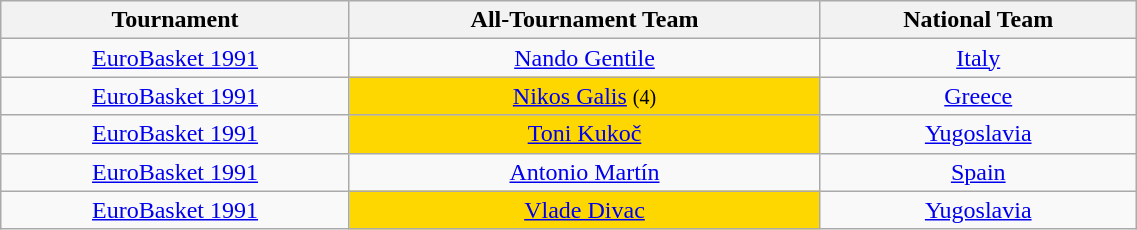<table class="wikitable sortable" style="text-align:center; width: 60%">
<tr>
<th>Tournament</th>
<th>All-Tournament Team</th>
<th>National Team</th>
</tr>
<tr>
<td><a href='#'>EuroBasket 1991</a></td>
<td> <a href='#'>Nando Gentile</a></td>
<td> <a href='#'>Italy</a></td>
</tr>
<tr>
<td><a href='#'>EuroBasket 1991</a></td>
<td bgcolor="#FFD700"> <a href='#'>Nikos Galis</a> <small>(4)</small></td>
<td> <a href='#'>Greece</a></td>
</tr>
<tr>
<td><a href='#'>EuroBasket 1991</a></td>
<td bgcolor="#FFD700"> <a href='#'>Toni Kukoč</a></td>
<td> <a href='#'>Yugoslavia</a></td>
</tr>
<tr>
<td><a href='#'>EuroBasket 1991</a></td>
<td> <a href='#'>Antonio Martín</a></td>
<td> <a href='#'>Spain</a></td>
</tr>
<tr>
<td><a href='#'>EuroBasket 1991</a></td>
<td bgcolor="#FFD700"> <a href='#'>Vlade Divac</a></td>
<td> <a href='#'>Yugoslavia</a></td>
</tr>
</table>
